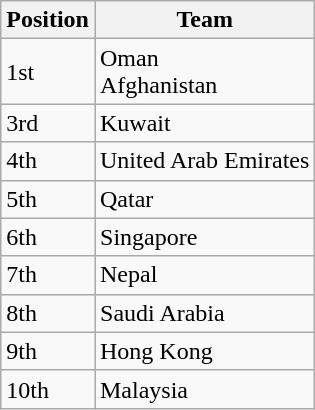<table class="wikitable">
<tr>
<th>Position</th>
<th>Team</th>
</tr>
<tr>
<td>1st</td>
<td>Oman<br>Afghanistan</td>
</tr>
<tr>
<td>3rd</td>
<td>Kuwait</td>
</tr>
<tr>
<td>4th</td>
<td>United Arab Emirates</td>
</tr>
<tr>
<td>5th</td>
<td>Qatar</td>
</tr>
<tr>
<td>6th</td>
<td>Singapore</td>
</tr>
<tr>
<td>7th</td>
<td>Nepal</td>
</tr>
<tr>
<td>8th</td>
<td>Saudi Arabia</td>
</tr>
<tr>
<td>9th</td>
<td>Hong Kong</td>
</tr>
<tr>
<td>10th</td>
<td>Malaysia</td>
</tr>
</table>
